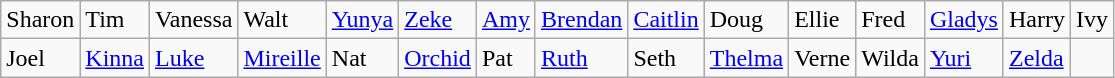<table class="wikitable">
<tr>
<td>Sharon</td>
<td>Tim</td>
<td>Vanessa</td>
<td>Walt</td>
<td><a href='#'>Yunya</a></td>
<td><a href='#'>Zeke</a></td>
<td><a href='#'>Amy</a></td>
<td><a href='#'>Brendan</a></td>
<td><a href='#'>Caitlin</a></td>
<td>Doug</td>
<td>Ellie</td>
<td>Fred</td>
<td><a href='#'>Gladys</a></td>
<td>Harry</td>
<td>Ivy</td>
</tr>
<tr>
<td>Joel</td>
<td><a href='#'>Kinna</a></td>
<td><a href='#'>Luke</a></td>
<td><a href='#'>Mireille</a></td>
<td>Nat</td>
<td><a href='#'>Orchid</a></td>
<td>Pat</td>
<td><a href='#'>Ruth</a></td>
<td>Seth</td>
<td><a href='#'>Thelma</a></td>
<td>Verne</td>
<td>Wilda</td>
<td><a href='#'>Yuri</a></td>
<td><a href='#'>Zelda</a></td>
</tr>
</table>
